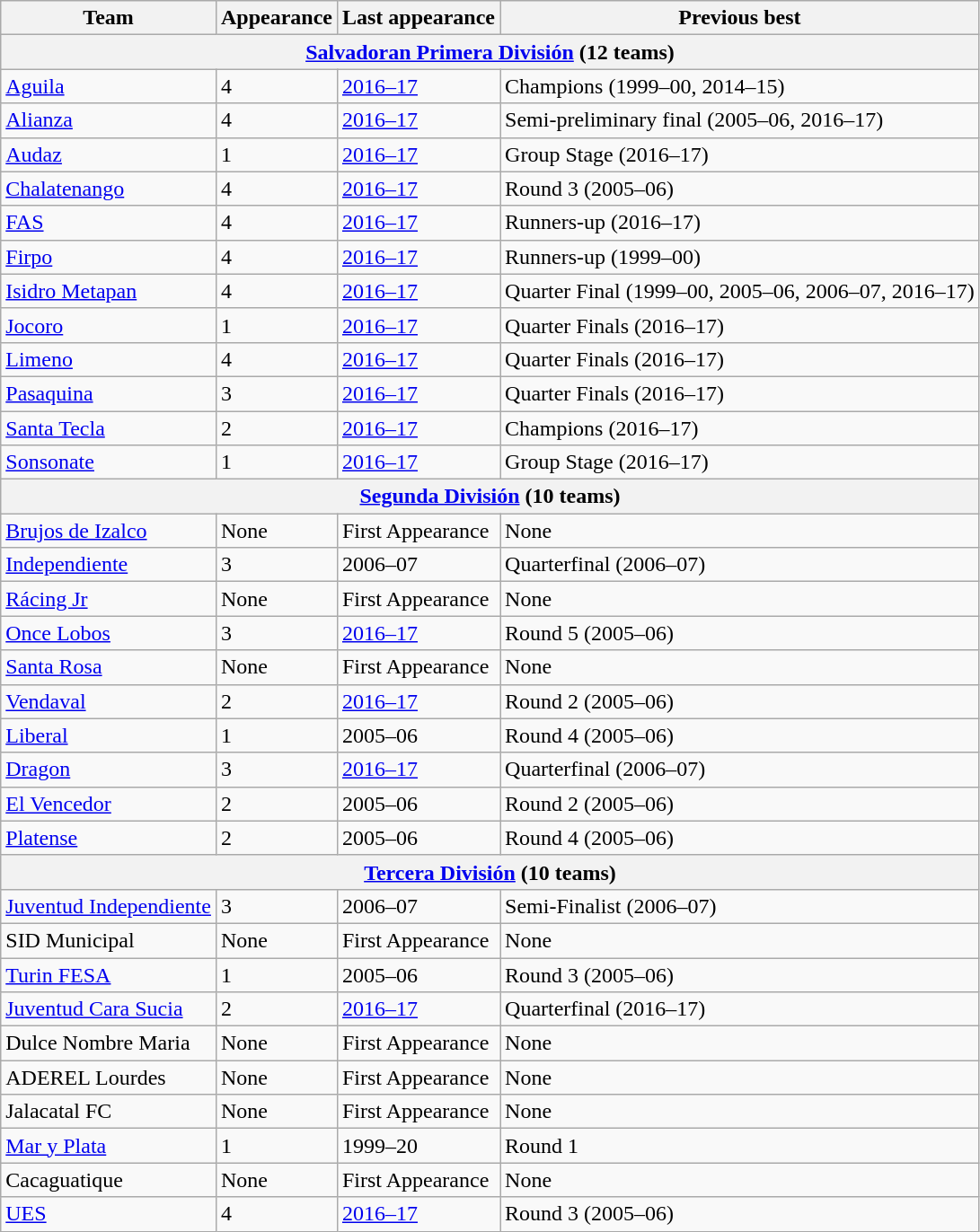<table class="wikitable">
<tr>
<th>Team</th>
<th>Appearance</th>
<th>Last appearance</th>
<th>Previous best</th>
</tr>
<tr>
<th colspan=7><a href='#'>Salvadoran Primera División</a> (12 teams)</th>
</tr>
<tr>
<td><a href='#'>Aguila</a></td>
<td>4</td>
<td><a href='#'>2016–17</a></td>
<td>Champions (1999–00, 2014–15)</td>
</tr>
<tr>
<td><a href='#'>Alianza</a></td>
<td>4</td>
<td><a href='#'>2016–17</a></td>
<td>Semi-preliminary final (2005–06, 2016–17)</td>
</tr>
<tr>
<td><a href='#'>Audaz</a></td>
<td>1</td>
<td><a href='#'>2016–17</a></td>
<td>Group Stage (2016–17)</td>
</tr>
<tr>
<td><a href='#'>Chalatenango</a></td>
<td>4</td>
<td><a href='#'>2016–17</a></td>
<td>Round 3 (2005–06)</td>
</tr>
<tr>
<td><a href='#'>FAS</a></td>
<td>4</td>
<td><a href='#'>2016–17</a></td>
<td>Runners-up (2016–17)</td>
</tr>
<tr>
<td><a href='#'>Firpo</a></td>
<td>4</td>
<td><a href='#'>2016–17</a></td>
<td>Runners-up (1999–00)</td>
</tr>
<tr>
<td><a href='#'>Isidro Metapan</a></td>
<td>4</td>
<td><a href='#'>2016–17</a></td>
<td>Quarter Final (1999–00, 2005–06, 2006–07, 2016–17)</td>
</tr>
<tr>
<td><a href='#'>Jocoro</a></td>
<td>1</td>
<td><a href='#'>2016–17</a></td>
<td>Quarter Finals (2016–17)</td>
</tr>
<tr>
<td><a href='#'>Limeno</a></td>
<td>4</td>
<td><a href='#'>2016–17</a></td>
<td>Quarter Finals (2016–17)</td>
</tr>
<tr>
<td><a href='#'>Pasaquina</a></td>
<td>3</td>
<td><a href='#'>2016–17</a></td>
<td>Quarter Finals (2016–17)</td>
</tr>
<tr>
<td><a href='#'>Santa Tecla</a></td>
<td>2</td>
<td><a href='#'>2016–17</a></td>
<td>Champions (2016–17)</td>
</tr>
<tr>
<td><a href='#'>Sonsonate</a></td>
<td>1</td>
<td><a href='#'>2016–17</a></td>
<td>Group Stage (2016–17)</td>
</tr>
<tr>
<th colspan=7><a href='#'>Segunda División</a> (10 teams)</th>
</tr>
<tr>
<td><a href='#'>Brujos de Izalco</a></td>
<td>None</td>
<td>First Appearance</td>
<td>None</td>
</tr>
<tr>
<td><a href='#'>Independiente</a></td>
<td>3</td>
<td>2006–07</td>
<td>Quarterfinal (2006–07)</td>
</tr>
<tr>
<td><a href='#'>Rácing Jr</a></td>
<td>None</td>
<td>First Appearance</td>
<td>None</td>
</tr>
<tr>
<td><a href='#'>Once Lobos</a></td>
<td>3</td>
<td><a href='#'>2016–17</a></td>
<td>Round 5 (2005–06)</td>
</tr>
<tr>
<td><a href='#'>Santa Rosa</a></td>
<td>None</td>
<td>First Appearance</td>
<td>None</td>
</tr>
<tr>
<td><a href='#'>Vendaval</a></td>
<td>2</td>
<td><a href='#'>2016–17</a></td>
<td>Round 2 (2005–06)</td>
</tr>
<tr>
<td><a href='#'>Liberal</a></td>
<td>1</td>
<td>2005–06</td>
<td>Round 4 (2005–06)</td>
</tr>
<tr>
<td><a href='#'>Dragon</a></td>
<td>3</td>
<td><a href='#'>2016–17</a></td>
<td>Quarterfinal (2006–07)</td>
</tr>
<tr>
<td><a href='#'>El Vencedor</a></td>
<td>2</td>
<td>2005–06</td>
<td>Round 2 (2005–06)</td>
</tr>
<tr>
<td><a href='#'>Platense</a></td>
<td>2</td>
<td>2005–06</td>
<td>Round 4 (2005–06)</td>
</tr>
<tr>
<th colspan=7><a href='#'>Tercera División</a> (10 teams)</th>
</tr>
<tr>
<td><a href='#'>Juventud Independiente</a></td>
<td>3</td>
<td>2006–07</td>
<td>Semi-Finalist (2006–07)</td>
</tr>
<tr>
<td>SID Municipal</td>
<td>None</td>
<td>First Appearance</td>
<td>None</td>
</tr>
<tr>
<td><a href='#'>Turin FESA</a></td>
<td>1</td>
<td>2005–06</td>
<td>Round 3 (2005–06)</td>
</tr>
<tr>
<td><a href='#'>Juventud Cara Sucia</a></td>
<td>2</td>
<td><a href='#'>2016–17</a></td>
<td>Quarterfinal (2016–17)</td>
</tr>
<tr>
<td>Dulce Nombre Maria</td>
<td>None</td>
<td>First Appearance</td>
<td>None</td>
</tr>
<tr>
<td>ADEREL Lourdes</td>
<td>None</td>
<td>First Appearance</td>
<td>None</td>
</tr>
<tr>
<td>Jalacatal FC</td>
<td>None</td>
<td>First Appearance</td>
<td>None</td>
</tr>
<tr>
<td><a href='#'>Mar y Plata</a></td>
<td>1</td>
<td>1999–20</td>
<td>Round 1</td>
</tr>
<tr>
<td>Cacaguatique</td>
<td>None</td>
<td>First Appearance</td>
<td>None</td>
</tr>
<tr>
<td><a href='#'>UES</a></td>
<td>4</td>
<td><a href='#'>2016–17</a></td>
<td>Round 3 (2005–06)</td>
</tr>
</table>
